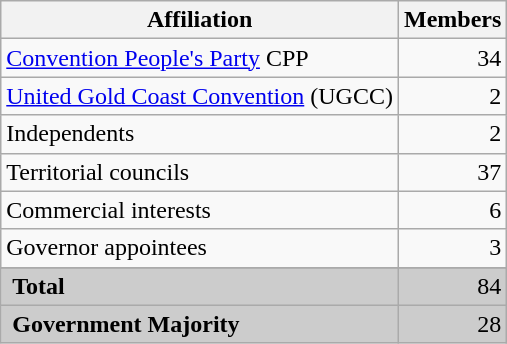<table class="wikitable">
<tr>
<th>Affiliation</th>
<th>Members</th>
</tr>
<tr>
<td><a href='#'>Convention People's Party</a> CPP</td>
<td align="right">34</td>
</tr>
<tr>
<td><a href='#'>United Gold Coast Convention</a> (UGCC)</td>
<td align="right">2</td>
</tr>
<tr>
<td>Independents</td>
<td align="right">2</td>
</tr>
<tr>
<td>Territorial councils</td>
<td align="right">37</td>
</tr>
<tr>
<td>Commercial interests</td>
<td align="right">6</td>
</tr>
<tr>
<td>Governor appointees</td>
<td align="right">3</td>
</tr>
<tr>
</tr>
<tr bgcolor="#cccccc">
<td> <strong>Total</strong></td>
<td align="right">84</td>
</tr>
<tr bgcolor="#cccccc">
<td> <strong>Government Majority</strong></td>
<td align="right">28</td>
</tr>
</table>
